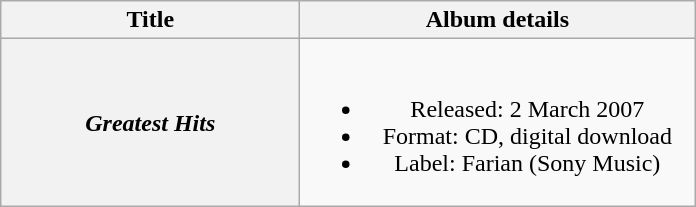<table class="wikitable plainrowheaders" style="text-align:center;;">
<tr>
<th scope="col" style="width:12em;">Title</th>
<th scope="col" style="width:16em;">Album details</th>
</tr>
<tr>
<th scope="row"><em>Greatest Hits</em></th>
<td><br><ul><li>Released: 2 March 2007</li><li>Format: CD, digital download</li><li>Label: Farian (Sony Music)</li></ul></td>
</tr>
</table>
